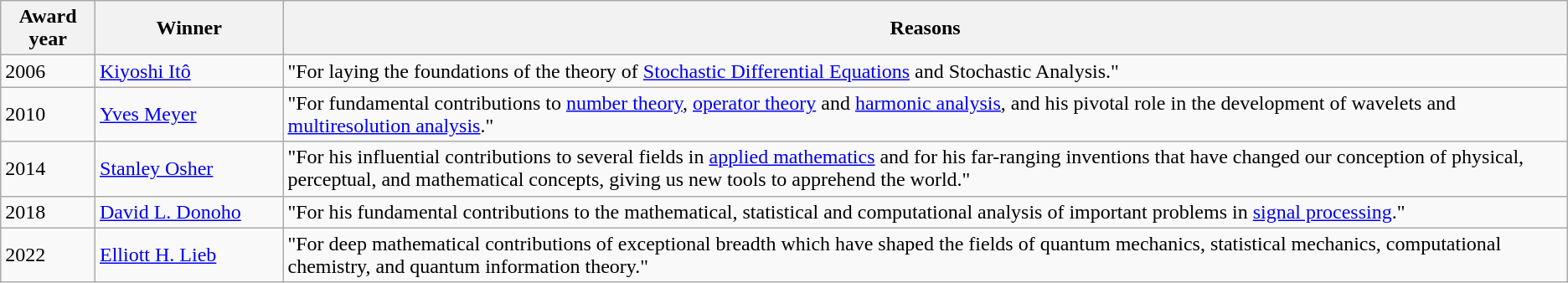<table class="wikitable">
<tr>
<th scope="col">Award year</th>
<th style="width:12%;" scope="col">Winner</th>
<th scope="col">Reasons</th>
</tr>
<tr>
<td>2006</td>
<td><a href='#'>Kiyoshi Itô</a></td>
<td>"For laying the foundations of the theory of <a href='#'>Stochastic Differential Equations</a> and Stochastic Analysis."</td>
</tr>
<tr>
<td>2010</td>
<td><a href='#'>Yves Meyer</a></td>
<td>"For fundamental contributions to <a href='#'>number theory</a>, <a href='#'>operator theory</a> and <a href='#'>harmonic analysis</a>, and his pivotal role in the development of wavelets and <a href='#'>multiresolution analysis</a>."</td>
</tr>
<tr>
<td>2014</td>
<td><a href='#'>Stanley Osher</a></td>
<td>"For his influential contributions to several fields in <a href='#'>applied mathematics</a> and for his far-ranging inventions that have changed our conception of physical, perceptual, and mathematical concepts, giving us new tools to apprehend the world."</td>
</tr>
<tr>
<td>2018</td>
<td><a href='#'>David L. Donoho</a></td>
<td>"For his fundamental contributions to the mathematical, statistical and computational analysis of important problems in <a href='#'>signal processing</a>."</td>
</tr>
<tr>
<td>2022</td>
<td><a href='#'>Elliott H. Lieb</a></td>
<td>"For deep mathematical contributions of exceptional breadth which have shaped the fields of quantum mechanics, statistical mechanics, computational chemistry, and quantum information theory."</td>
</tr>
</table>
